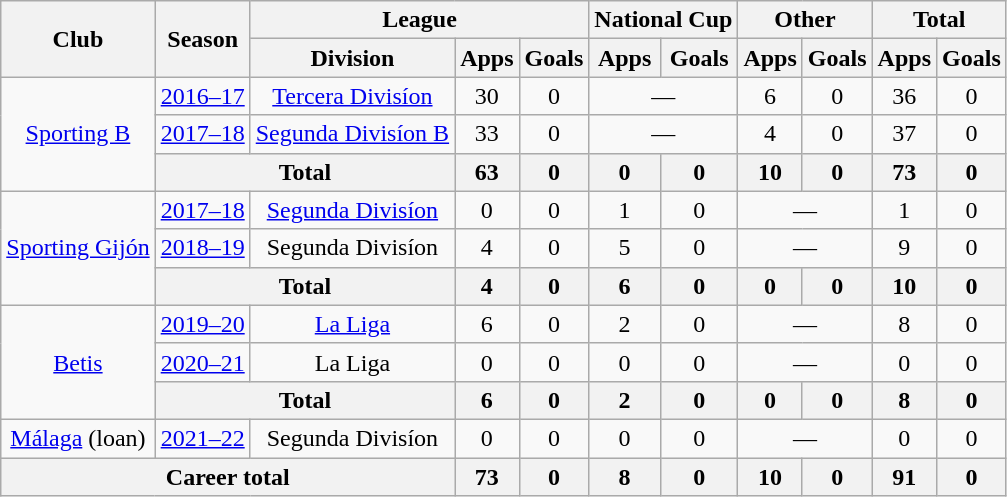<table class="wikitable" style="text-align:center">
<tr>
<th rowspan="2">Club</th>
<th rowspan="2">Season</th>
<th colspan="3">League</th>
<th colspan="2">National Cup</th>
<th colspan="2">Other</th>
<th colspan="2">Total</th>
</tr>
<tr>
<th>Division</th>
<th>Apps</th>
<th>Goals</th>
<th>Apps</th>
<th>Goals</th>
<th>Apps</th>
<th>Goals</th>
<th>Apps</th>
<th>Goals</th>
</tr>
<tr>
<td rowspan="3"><a href='#'>Sporting B</a></td>
<td><a href='#'>2016–17</a></td>
<td><a href='#'>Tercera Divisíon</a></td>
<td>30</td>
<td>0</td>
<td colspan="2">—</td>
<td>6</td>
<td>0</td>
<td>36</td>
<td>0</td>
</tr>
<tr>
<td><a href='#'>2017–18</a></td>
<td><a href='#'>Segunda Divisíon B</a></td>
<td>33</td>
<td>0</td>
<td colspan="2">—</td>
<td>4</td>
<td>0</td>
<td>37</td>
<td>0</td>
</tr>
<tr>
<th colspan="2">Total</th>
<th>63</th>
<th>0</th>
<th>0</th>
<th>0</th>
<th>10</th>
<th>0</th>
<th>73</th>
<th>0</th>
</tr>
<tr>
<td rowspan="3"><a href='#'>Sporting Gijón</a></td>
<td><a href='#'>2017–18</a></td>
<td><a href='#'>Segunda Divisíon</a></td>
<td>0</td>
<td>0</td>
<td>1</td>
<td>0</td>
<td colspan="2">—</td>
<td>1</td>
<td>0</td>
</tr>
<tr>
<td><a href='#'>2018–19</a></td>
<td>Segunda Divisíon</td>
<td>4</td>
<td>0</td>
<td>5</td>
<td>0</td>
<td colspan="2">—</td>
<td>9</td>
<td>0</td>
</tr>
<tr>
<th colspan="2">Total</th>
<th>4</th>
<th>0</th>
<th>6</th>
<th>0</th>
<th>0</th>
<th>0</th>
<th>10</th>
<th>0</th>
</tr>
<tr>
<td rowspan="3"><a href='#'>Betis</a></td>
<td><a href='#'>2019–20</a></td>
<td><a href='#'>La Liga</a></td>
<td>6</td>
<td>0</td>
<td>2</td>
<td>0</td>
<td colspan="2">—</td>
<td>8</td>
<td>0</td>
</tr>
<tr>
<td><a href='#'>2020–21</a></td>
<td>La Liga</td>
<td>0</td>
<td>0</td>
<td>0</td>
<td>0</td>
<td colspan="2">—</td>
<td>0</td>
<td>0</td>
</tr>
<tr>
<th colspan="2">Total</th>
<th>6</th>
<th>0</th>
<th>2</th>
<th>0</th>
<th>0</th>
<th>0</th>
<th>8</th>
<th>0</th>
</tr>
<tr>
<td><a href='#'>Málaga</a> (loan)</td>
<td><a href='#'>2021–22</a></td>
<td>Segunda Divisíon</td>
<td>0</td>
<td>0</td>
<td>0</td>
<td>0</td>
<td colspan="2">—</td>
<td>0</td>
<td>0</td>
</tr>
<tr>
<th colspan="3">Career total</th>
<th>73</th>
<th>0</th>
<th>8</th>
<th>0</th>
<th>10</th>
<th>0</th>
<th>91</th>
<th>0</th>
</tr>
</table>
